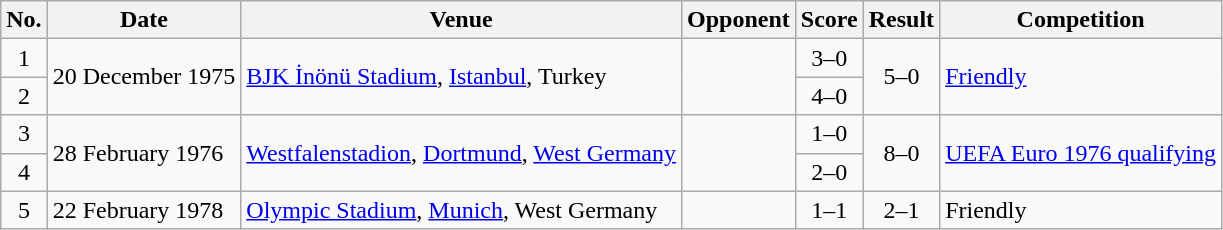<table class="wikitable sortable">
<tr>
<th scope="col">No.</th>
<th scope="col">Date</th>
<th scope="col">Venue</th>
<th scope="col">Opponent</th>
<th scope="col">Score</th>
<th scope="col">Result</th>
<th scope="col">Competition</th>
</tr>
<tr>
<td align="center">1</td>
<td rowspan="2">20 December 1975</td>
<td rowspan="2"><a href='#'>BJK İnönü Stadium</a>, <a href='#'>Istanbul</a>, Turkey</td>
<td rowspan="2"></td>
<td align="center">3–0</td>
<td rowspan="2" style="text-align:center">5–0</td>
<td rowspan="2"><a href='#'>Friendly</a></td>
</tr>
<tr>
<td align="center">2</td>
<td align="center">4–0</td>
</tr>
<tr>
<td align="center">3</td>
<td rowspan="2">28 February 1976</td>
<td rowspan="2"><a href='#'>Westfalenstadion</a>, <a href='#'>Dortmund</a>, <a href='#'>West Germany</a></td>
<td rowspan="2"></td>
<td align="center">1–0</td>
<td rowspan="2" style="text-align:center">8–0</td>
<td rowspan="2"><a href='#'>UEFA Euro 1976 qualifying</a></td>
</tr>
<tr>
<td align="center">4</td>
<td align="center">2–0</td>
</tr>
<tr>
<td align="center">5</td>
<td>22 February 1978</td>
<td><a href='#'>Olympic Stadium</a>, <a href='#'>Munich</a>, West Germany</td>
<td></td>
<td align="center">1–1</td>
<td align="center">2–1</td>
<td>Friendly</td>
</tr>
</table>
